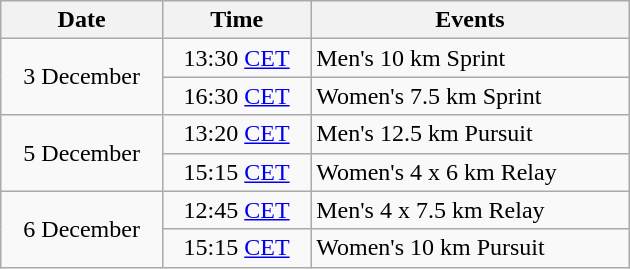<table class="wikitable" style="text-align: center" width="420">
<tr>
<th>Date</th>
<th>Time</th>
<th>Events</th>
</tr>
<tr>
<td rowspan=2>3 December</td>
<td>13:30 <a href='#'>CET</a></td>
<td style="text-align: left">Men's 10 km Sprint</td>
</tr>
<tr>
<td>16:30 <a href='#'>CET</a></td>
<td style="text-align: left">Women's 7.5 km Sprint</td>
</tr>
<tr>
<td rowspan=2>5 December</td>
<td>13:20 <a href='#'>CET</a></td>
<td style="text-align: left">Men's 12.5 km Pursuit</td>
</tr>
<tr>
<td>15:15 <a href='#'>CET</a></td>
<td style="text-align: left">Women's 4 x 6 km Relay</td>
</tr>
<tr>
<td rowspan=2>6 December</td>
<td>12:45 <a href='#'>CET</a></td>
<td style="text-align: left">Men's 4 x 7.5 km Relay</td>
</tr>
<tr>
<td>15:15 <a href='#'>CET</a></td>
<td style="text-align: left">Women's 10 km Pursuit</td>
</tr>
</table>
